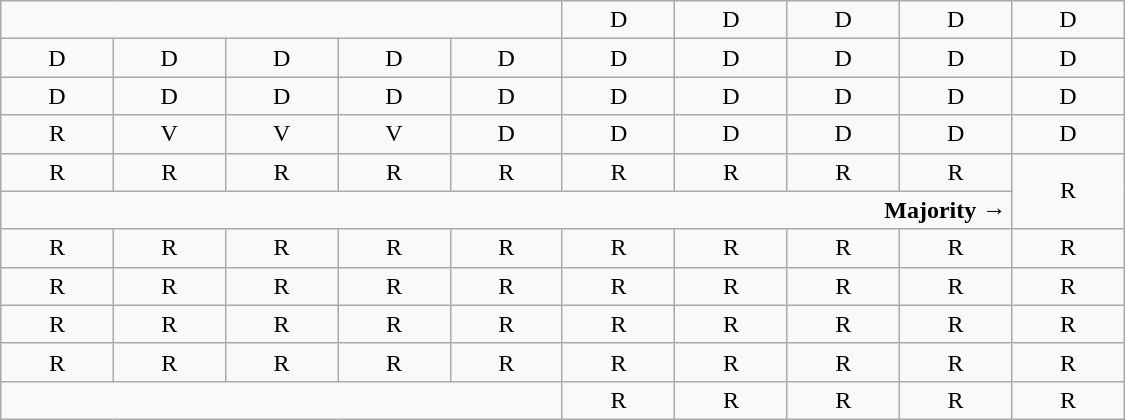<table class="wikitable" style="text-align:center" width=750px>
<tr>
<td colspan=5></td>
<td>D</td>
<td>D</td>
<td>D</td>
<td>D</td>
<td>D</td>
</tr>
<tr>
<td width=50px >D</td>
<td width=50px >D</td>
<td width=50px >D</td>
<td width=50px >D</td>
<td width=50px >D</td>
<td width=50px >D</td>
<td width=50px >D</td>
<td width=50px >D</td>
<td width=50px >D</td>
<td width=50px >D</td>
</tr>
<tr>
<td>D</td>
<td>D</td>
<td>D</td>
<td>D</td>
<td>D</td>
<td>D</td>
<td>D</td>
<td>D</td>
<td>D</td>
<td>D</td>
</tr>
<tr>
<td>R<br></td>
<td>V<br></td>
<td>V<br></td>
<td>V<br></td>
<td>D<br></td>
<td>D<br></td>
<td>D<br></td>
<td>D<br></td>
<td>D<br></td>
<td>D</td>
</tr>
<tr>
<td>R<br></td>
<td>R<br></td>
<td>R<br></td>
<td>R<br></td>
<td>R<br></td>
<td>R<br></td>
<td>R<br></td>
<td>R<br></td>
<td>R<br></td>
<td rowspan=2 >R<br></td>
</tr>
<tr style="height:1em">
<td colspan=9 align=right><strong>Majority →</strong></td>
</tr>
<tr style="height:1em">
<td>R<br></td>
<td>R<br></td>
<td>R<br></td>
<td>R<br></td>
<td>R<br></td>
<td>R<br></td>
<td>R<br></td>
<td>R<br></td>
<td>R<br></td>
<td>R<br></td>
</tr>
<tr>
<td>R<br></td>
<td>R</td>
<td>R</td>
<td>R</td>
<td>R</td>
<td>R</td>
<td>R</td>
<td>R</td>
<td>R</td>
<td>R</td>
</tr>
<tr>
<td>R</td>
<td>R</td>
<td>R</td>
<td>R</td>
<td>R</td>
<td>R</td>
<td>R</td>
<td>R</td>
<td>R</td>
<td>R</td>
</tr>
<tr>
<td>R</td>
<td>R</td>
<td>R</td>
<td>R</td>
<td>R</td>
<td>R</td>
<td>R</td>
<td>R</td>
<td>R</td>
<td>R</td>
</tr>
<tr>
<td colspan=5></td>
<td>R</td>
<td>R</td>
<td>R</td>
<td>R</td>
<td>R</td>
</tr>
</table>
